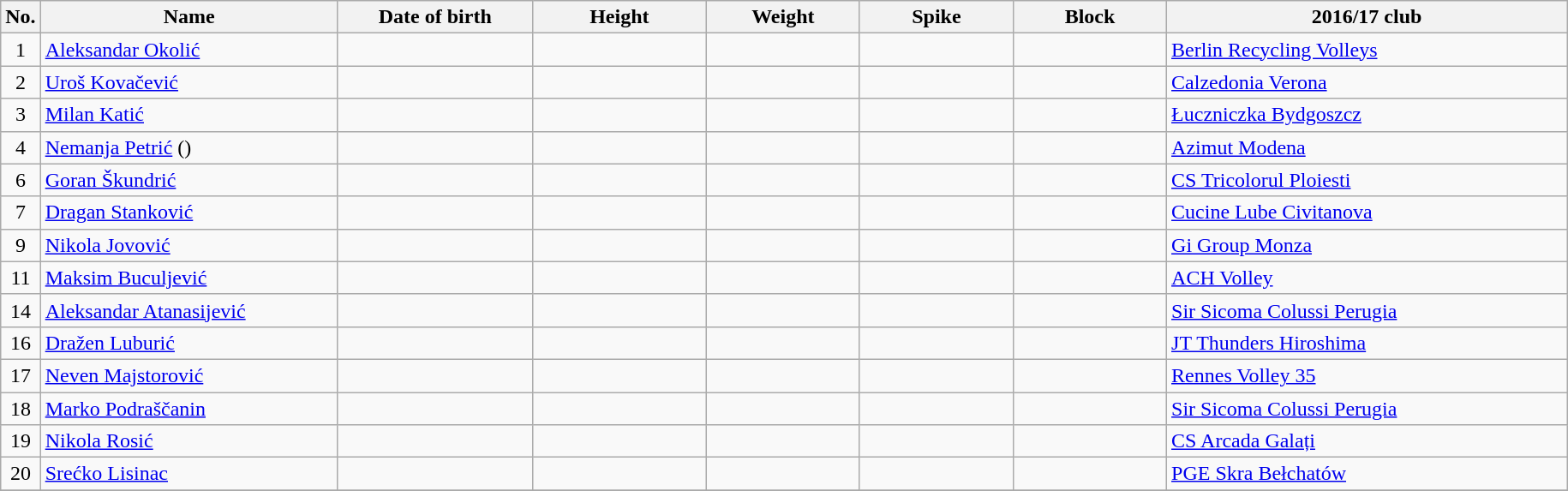<table class="wikitable sortable" style="font-size:100%; text-align:center;">
<tr>
<th>No.</th>
<th style="width:14em">Name</th>
<th style="width:9em">Date of birth</th>
<th style="width:8em">Height</th>
<th style="width:7em">Weight</th>
<th style="width:7em">Spike</th>
<th style="width:7em">Block</th>
<th style="width:19em">2016/17 club</th>
</tr>
<tr>
<td>1</td>
<td align=left><a href='#'>Aleksandar Okolić</a></td>
<td align=right></td>
<td></td>
<td></td>
<td></td>
<td></td>
<td align=left> <a href='#'>Berlin Recycling Volleys</a></td>
</tr>
<tr>
<td>2</td>
<td align=left><a href='#'>Uroš Kovačević</a></td>
<td align=right></td>
<td></td>
<td></td>
<td></td>
<td></td>
<td align=left> <a href='#'>Calzedonia Verona</a></td>
</tr>
<tr>
<td>3</td>
<td align=left><a href='#'>Milan Katić</a></td>
<td align=right></td>
<td></td>
<td></td>
<td></td>
<td></td>
<td align=left> <a href='#'>Łuczniczka Bydgoszcz</a></td>
</tr>
<tr>
<td>4</td>
<td align=left><a href='#'>Nemanja Petrić</a> ()</td>
<td align=right></td>
<td></td>
<td></td>
<td></td>
<td></td>
<td align=left> <a href='#'>Azimut Modena</a></td>
</tr>
<tr>
<td>6</td>
<td align=left><a href='#'>Goran Škundrić</a></td>
<td align=right></td>
<td></td>
<td></td>
<td></td>
<td></td>
<td align=left> <a href='#'>CS Tricolorul Ploiesti</a></td>
</tr>
<tr>
<td>7</td>
<td align=left><a href='#'>Dragan Stanković</a></td>
<td align=right></td>
<td></td>
<td></td>
<td></td>
<td></td>
<td align=left> <a href='#'>Cucine Lube Civitanova</a></td>
</tr>
<tr>
<td>9</td>
<td align=left><a href='#'>Nikola Jovović</a></td>
<td align=right></td>
<td></td>
<td></td>
<td></td>
<td></td>
<td align=left> <a href='#'>Gi Group Monza</a></td>
</tr>
<tr>
<td>11</td>
<td align=left><a href='#'>Maksim Buculjević</a></td>
<td align=right></td>
<td></td>
<td></td>
<td></td>
<td></td>
<td align=left> <a href='#'>ACH Volley</a></td>
</tr>
<tr>
<td>14</td>
<td align=left><a href='#'>Aleksandar Atanasijević</a></td>
<td align=right></td>
<td></td>
<td></td>
<td></td>
<td></td>
<td align=left> <a href='#'>Sir Sicoma Colussi Perugia</a></td>
</tr>
<tr>
<td>16</td>
<td align=left><a href='#'>Dražen Luburić</a></td>
<td align=right></td>
<td></td>
<td></td>
<td></td>
<td></td>
<td align=left> <a href='#'>JT Thunders Hiroshima</a></td>
</tr>
<tr>
<td>17</td>
<td align=left><a href='#'>Neven Majstorović</a></td>
<td align=right></td>
<td></td>
<td></td>
<td></td>
<td></td>
<td align=left> <a href='#'>Rennes Volley 35</a></td>
</tr>
<tr>
<td>18</td>
<td align=left><a href='#'>Marko Podraščanin</a></td>
<td align=right></td>
<td></td>
<td></td>
<td></td>
<td></td>
<td align=left> <a href='#'>Sir Sicoma Colussi Perugia</a></td>
</tr>
<tr>
<td>19</td>
<td align=left><a href='#'>Nikola Rosić</a></td>
<td align=right></td>
<td></td>
<td></td>
<td></td>
<td></td>
<td align=left> <a href='#'>CS Arcada Galați</a></td>
</tr>
<tr>
<td>20</td>
<td align=left><a href='#'>Srećko Lisinac</a></td>
<td align=right></td>
<td></td>
<td></td>
<td></td>
<td></td>
<td align=left> <a href='#'>PGE Skra Bełchatów</a></td>
</tr>
<tr>
</tr>
</table>
